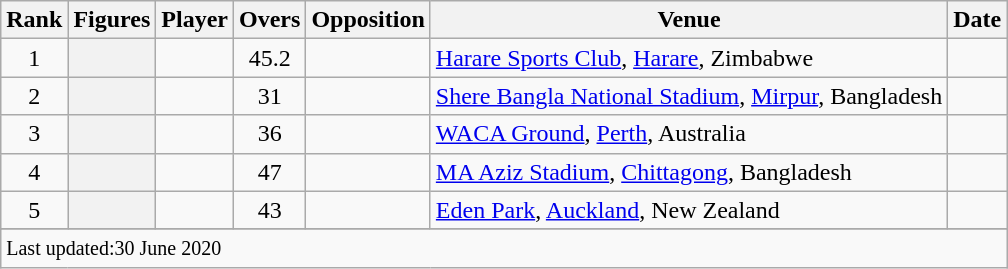<table class="wikitable plainrowheaders sortable">
<tr>
<th scope=col>Rank</th>
<th scope=col>Figures</th>
<th scope=col>Player</th>
<th scope=col>Overs</th>
<th scope=col>Opposition</th>
<th scope=col>Venue</th>
<th scope=col>Date</th>
</tr>
<tr>
<td scope=row style=text-align:center;>1</td>
<th scope=row style=text-align:center;></th>
<td></td>
<td align=center>45.2</td>
<td></td>
<td><a href='#'>Harare Sports Club</a>, <a href='#'>Harare</a>, Zimbabwe</td>
<td></td>
</tr>
<tr>
<td align=center>2</td>
<th scope=row style=text-align:center;></th>
<td></td>
<td align=center>31</td>
<td></td>
<td><a href='#'>Shere Bangla National Stadium</a>, <a href='#'>Mirpur</a>, Bangladesh</td>
<td></td>
</tr>
<tr>
<td align=center>3</td>
<th scope=row style=text-align:center;></th>
<td></td>
<td align=center>36</td>
<td></td>
<td><a href='#'>WACA Ground</a>, <a href='#'>Perth</a>, Australia</td>
<td></td>
</tr>
<tr>
<td align=center>4</td>
<th scope=row style=text-align:center;></th>
<td></td>
<td align=center>47</td>
<td></td>
<td><a href='#'>MA Aziz Stadium</a>, <a href='#'>Chittagong</a>, Bangladesh</td>
<td></td>
</tr>
<tr>
<td align=center>5</td>
<th scope=row style=text-align:center;></th>
<td></td>
<td align=center>43</td>
<td></td>
<td><a href='#'>Eden Park</a>, <a href='#'>Auckland</a>, New Zealand</td>
<td></td>
</tr>
<tr>
</tr>
<tr class=sortbottom>
<td colspan=7><small>Last updated:30 June 2020</small></td>
</tr>
</table>
